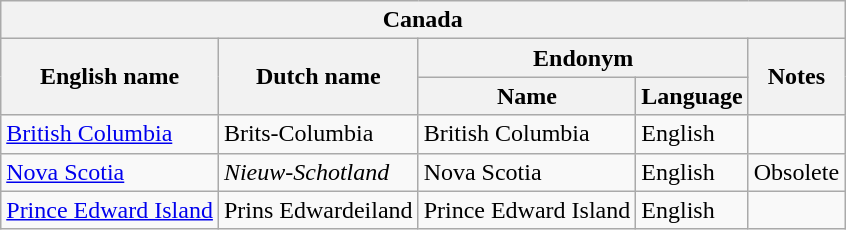<table class="wikitable sortable">
<tr>
<th colspan="5"> Canada</th>
</tr>
<tr>
<th rowspan="2">English name</th>
<th rowspan="2">Dutch name</th>
<th colspan="2">Endonym</th>
<th rowspan="2">Notes</th>
</tr>
<tr>
<th>Name</th>
<th>Language</th>
</tr>
<tr>
<td><a href='#'>British Columbia</a></td>
<td>Brits-Columbia</td>
<td>British Columbia</td>
<td>English</td>
<td></td>
</tr>
<tr>
<td><a href='#'>Nova Scotia</a></td>
<td><em>Nieuw-Schotland</em></td>
<td>Nova Scotia</td>
<td>English</td>
<td>Obsolete</td>
</tr>
<tr>
<td><a href='#'>Prince Edward Island</a></td>
<td>Prins Edwardeiland</td>
<td>Prince Edward Island</td>
<td>English</td>
<td></td>
</tr>
</table>
